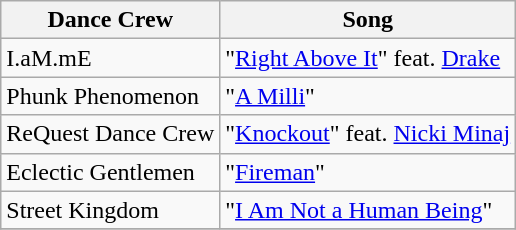<table class="wikitable">
<tr>
<th>Dance Crew</th>
<th>Song</th>
</tr>
<tr>
<td>I.aM.mE</td>
<td>"<a href='#'>Right Above It</a>" feat. <a href='#'>Drake</a></td>
</tr>
<tr>
<td>Phunk Phenomenon</td>
<td>"<a href='#'>A Milli</a>"</td>
</tr>
<tr>
<td>ReQuest Dance Crew</td>
<td>"<a href='#'>Knockout</a>" feat. <a href='#'>Nicki Minaj</a></td>
</tr>
<tr>
<td>Eclectic Gentlemen</td>
<td>"<a href='#'>Fireman</a>"</td>
</tr>
<tr>
<td>Street Kingdom</td>
<td>"<a href='#'>I Am Not a Human Being</a>"</td>
</tr>
<tr>
</tr>
</table>
